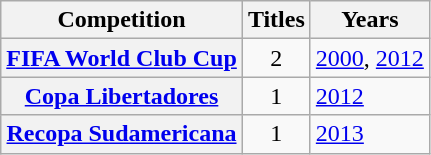<table class="wikitable plainrowheaders">
<tr>
<th scope="col">Competition</th>
<th scope="col">Titles</th>
<th scope="col">Years</th>
</tr>
<tr>
<th scope="row"><a href='#'>FIFA World Club Cup</a></th>
<td style="text-align:center;">2</td>
<td><a href='#'>2000</a>, <a href='#'>2012</a></td>
</tr>
<tr>
<th scope="row"><a href='#'>Copa Libertadores</a></th>
<td style="text-align:center;">1</td>
<td><a href='#'>2012</a></td>
</tr>
<tr>
<th scope="row"><a href='#'>Recopa Sudamericana</a></th>
<td style="text-align:center;">1</td>
<td><a href='#'>2013</a></td>
</tr>
</table>
